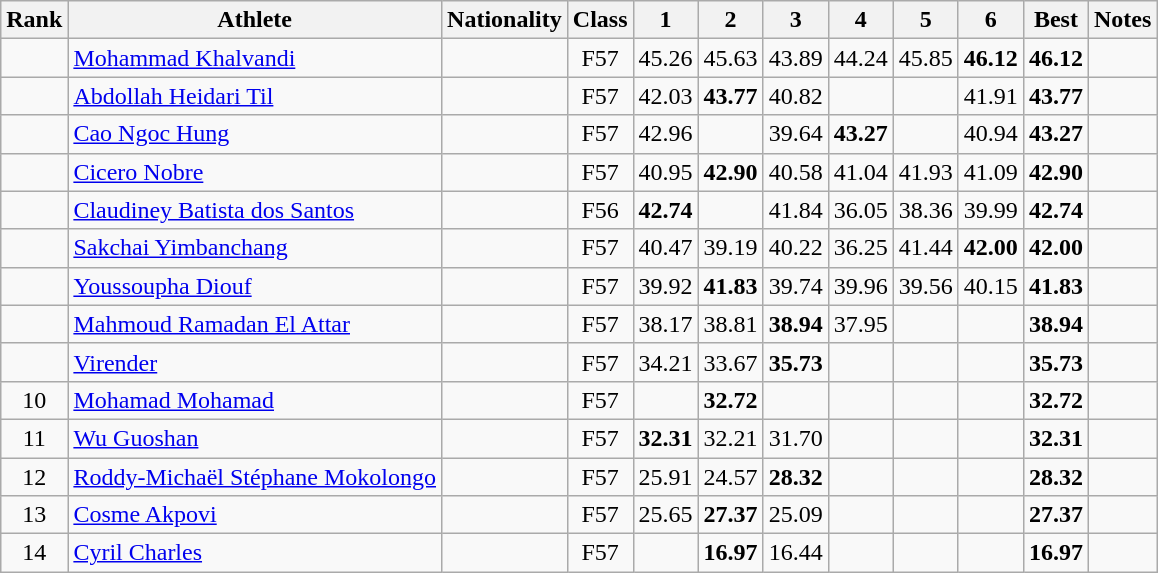<table class="wikitable sortable" style="text-align:center">
<tr>
<th>Rank</th>
<th>Athlete</th>
<th>Nationality</th>
<th>Class</th>
<th width="25">1</th>
<th width="25">2</th>
<th width="25">3</th>
<th width="25">4</th>
<th width="25">5</th>
<th width="25">6</th>
<th>Best</th>
<th>Notes</th>
</tr>
<tr>
<td></td>
<td align=left><a href='#'>Mohammad Khalvandi</a></td>
<td align=left></td>
<td>F57</td>
<td>45.26</td>
<td>45.63</td>
<td>43.89</td>
<td>44.24</td>
<td>45.85</td>
<td><strong>46.12</strong></td>
<td><strong>46.12</strong></td>
<td></td>
</tr>
<tr>
<td></td>
<td align=left><a href='#'>Abdollah Heidari Til</a></td>
<td align=left></td>
<td>F57</td>
<td>42.03</td>
<td><strong>43.77</strong></td>
<td>40.82</td>
<td></td>
<td></td>
<td>41.91</td>
<td><strong>43.77</strong></td>
<td></td>
</tr>
<tr>
<td></td>
<td align=left><a href='#'>Cao Ngoc Hung</a></td>
<td align=left></td>
<td>F57</td>
<td>42.96</td>
<td></td>
<td>39.64</td>
<td><strong>43.27</strong></td>
<td></td>
<td>40.94</td>
<td><strong>43.27</strong></td>
<td></td>
</tr>
<tr>
<td></td>
<td align=left><a href='#'>Cicero Nobre</a></td>
<td align=left></td>
<td>F57</td>
<td>40.95</td>
<td><strong>42.90</strong></td>
<td>40.58</td>
<td>41.04</td>
<td>41.93</td>
<td>41.09</td>
<td><strong>42.90</strong></td>
<td></td>
</tr>
<tr>
<td></td>
<td align=left><a href='#'>Claudiney Batista dos Santos</a></td>
<td align=left></td>
<td>F56</td>
<td><strong>42.74</strong></td>
<td></td>
<td>41.84</td>
<td>36.05</td>
<td>38.36</td>
<td>39.99</td>
<td><strong>42.74</strong></td>
<td></td>
</tr>
<tr>
<td></td>
<td align=left><a href='#'>Sakchai Yimbanchang</a></td>
<td align=left></td>
<td>F57</td>
<td>40.47</td>
<td>39.19</td>
<td>40.22</td>
<td>36.25</td>
<td>41.44</td>
<td><strong>42.00</strong></td>
<td><strong>42.00</strong></td>
<td></td>
</tr>
<tr>
<td></td>
<td align=left><a href='#'>Youssoupha Diouf</a></td>
<td align=left></td>
<td>F57</td>
<td>39.92</td>
<td><strong>41.83</strong></td>
<td>39.74</td>
<td>39.96</td>
<td>39.56</td>
<td>40.15</td>
<td><strong>41.83</strong></td>
<td></td>
</tr>
<tr>
<td></td>
<td align=left><a href='#'>Mahmoud Ramadan El Attar</a></td>
<td align=left></td>
<td>F57</td>
<td>38.17</td>
<td>38.81</td>
<td><strong>38.94</strong></td>
<td>37.95</td>
<td></td>
<td></td>
<td><strong>38.94</strong></td>
<td></td>
</tr>
<tr>
<td></td>
<td align=left><a href='#'>Virender</a></td>
<td align=left></td>
<td>F57</td>
<td>34.21</td>
<td>33.67</td>
<td><strong>35.73</strong></td>
<td></td>
<td></td>
<td></td>
<td><strong>35.73</strong></td>
<td></td>
</tr>
<tr>
<td>10</td>
<td align=left><a href='#'>Mohamad Mohamad</a></td>
<td align=left></td>
<td>F57</td>
<td></td>
<td><strong>32.72</strong></td>
<td></td>
<td></td>
<td></td>
<td></td>
<td><strong>32.72</strong></td>
<td></td>
</tr>
<tr>
<td>11</td>
<td align=left><a href='#'>Wu Guoshan</a></td>
<td align=left></td>
<td>F57</td>
<td><strong>32.31</strong></td>
<td>32.21</td>
<td>31.70</td>
<td></td>
<td></td>
<td></td>
<td><strong>32.31</strong></td>
<td></td>
</tr>
<tr>
<td>12</td>
<td align=left><a href='#'>Roddy-Michaël Stéphane Mokolongo</a></td>
<td align=left></td>
<td>F57</td>
<td>25.91</td>
<td>24.57</td>
<td><strong>28.32</strong></td>
<td></td>
<td></td>
<td></td>
<td><strong>28.32</strong></td>
<td></td>
</tr>
<tr>
<td>13</td>
<td align=left><a href='#'>Cosme Akpovi</a></td>
<td align=left></td>
<td>F57</td>
<td>25.65</td>
<td><strong>27.37</strong></td>
<td>25.09</td>
<td></td>
<td></td>
<td></td>
<td><strong>27.37</strong></td>
<td></td>
</tr>
<tr>
<td>14</td>
<td align=left><a href='#'>Cyril Charles</a></td>
<td align=left></td>
<td>F57</td>
<td></td>
<td><strong>16.97</strong></td>
<td>16.44</td>
<td></td>
<td></td>
<td></td>
<td><strong>16.97</strong></td>
<td></td>
</tr>
</table>
